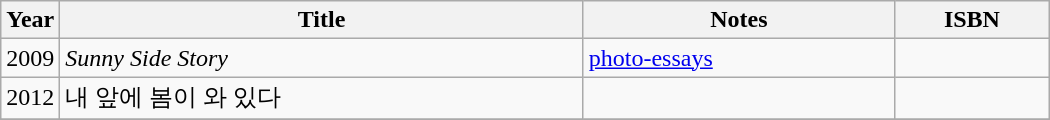<table class="wikitable" style="width:700px">
<tr>
<th width=10>Year</th>
<th>Title</th>
<th>Notes</th>
<th>ISBN</th>
</tr>
<tr>
<td>2009</td>
<td><em>Sunny Side Story</em></td>
<td><a href='#'>photo-essays</a></td>
<td></td>
</tr>
<tr>
<td>2012</td>
<td>내 앞에 봄이 와 있다</td>
<td></td>
<td></td>
</tr>
<tr>
</tr>
</table>
